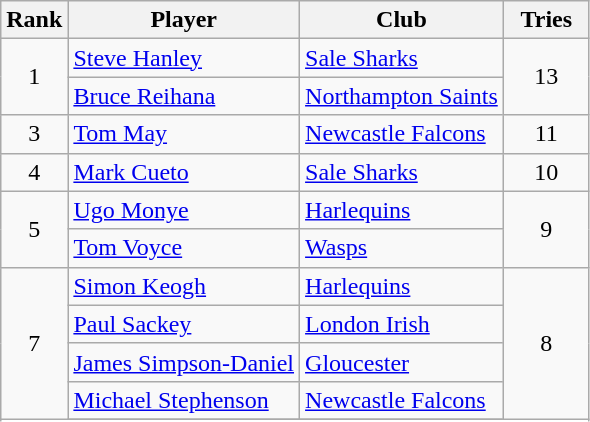<table class="wikitable" style="text-align:center">
<tr>
<th>Rank</th>
<th>Player</th>
<th>Club</th>
<th style="width:50px;">Tries</th>
</tr>
<tr>
<td rowspan=2>1</td>
<td align=left> <a href='#'>Steve Hanley</a></td>
<td align=left><a href='#'>Sale Sharks</a></td>
<td rowspan=2>13</td>
</tr>
<tr>
<td align=left> <a href='#'>Bruce Reihana</a></td>
<td align=left><a href='#'>Northampton Saints</a></td>
</tr>
<tr>
<td>3</td>
<td align=left> <a href='#'>Tom May</a></td>
<td align=left><a href='#'>Newcastle Falcons</a></td>
<td>11</td>
</tr>
<tr>
<td>4</td>
<td align=left> <a href='#'>Mark Cueto</a></td>
<td align=left><a href='#'>Sale Sharks</a></td>
<td>10</td>
</tr>
<tr>
<td rowspan=2>5</td>
<td align=left> <a href='#'>Ugo Monye</a></td>
<td align=left><a href='#'>Harlequins</a></td>
<td rowspan=2>9</td>
</tr>
<tr>
<td align=left> <a href='#'>Tom Voyce</a></td>
<td align=left><a href='#'>Wasps</a></td>
</tr>
<tr>
<td rowspan=5>7</td>
<td align=left> <a href='#'>Simon Keogh</a></td>
<td align=left><a href='#'>Harlequins</a></td>
<td rowspan=5>8</td>
</tr>
<tr>
<td align=left> <a href='#'>Paul Sackey</a></td>
<td align=left><a href='#'>London Irish</a></td>
</tr>
<tr>
<td align=left> <a href='#'>James Simpson-Daniel</a></td>
<td align=left><a href='#'>Gloucester</a></td>
</tr>
<tr>
<td align=left> <a href='#'>Michael Stephenson</a></td>
<td align=left><a href='#'>Newcastle Falcons</a></td>
</tr>
<tr>
</tr>
</table>
